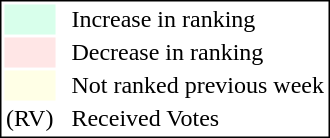<table style="border:1px solid black;">
<tr>
<td style="background:#D8FFEB; width:20px;"></td>
<td> </td>
<td>Increase in ranking</td>
</tr>
<tr>
<td style="background:#FFE6E6; width:20px;"></td>
<td> </td>
<td>Decrease in ranking</td>
</tr>
<tr>
<td style="background:#FFFFE6; width:20px;"></td>
<td> </td>
<td>Not ranked previous week</td>
</tr>
<tr>
<td>(RV)</td>
<td> </td>
<td>Received Votes</td>
</tr>
</table>
